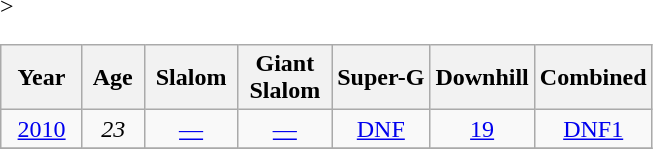<table class=wikitable style="text-align:center">
<tr>
<th>  Year  </th>
<th> Age </th>
<th> Slalom </th>
<th>Giant<br> Slalom </th>
<th>Super-G</th>
<th>Downhill</th>
<th>Combined</th>
</tr>
<tr -->>
<td><a href='#'>2010</a></td>
<td><em>23</em></td>
<td><a href='#'>—</a></td>
<td><a href='#'>—</a></td>
<td><a href='#'>DNF</a></td>
<td><a href='#'>19</a></td>
<td><a href='#'>DNF1</a></td>
</tr>
<tr>
</tr>
</table>
